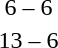<table style="text-align:center">
<tr>
<th width=200></th>
<th width=100></th>
<th width=200></th>
</tr>
<tr>
<td align=right><strong></strong></td>
<td>6 – 6</td>
<td align=left><strong></strong></td>
</tr>
<tr>
<td align=right><strong></strong></td>
<td>13 – 6</td>
<td align=left></td>
</tr>
</table>
